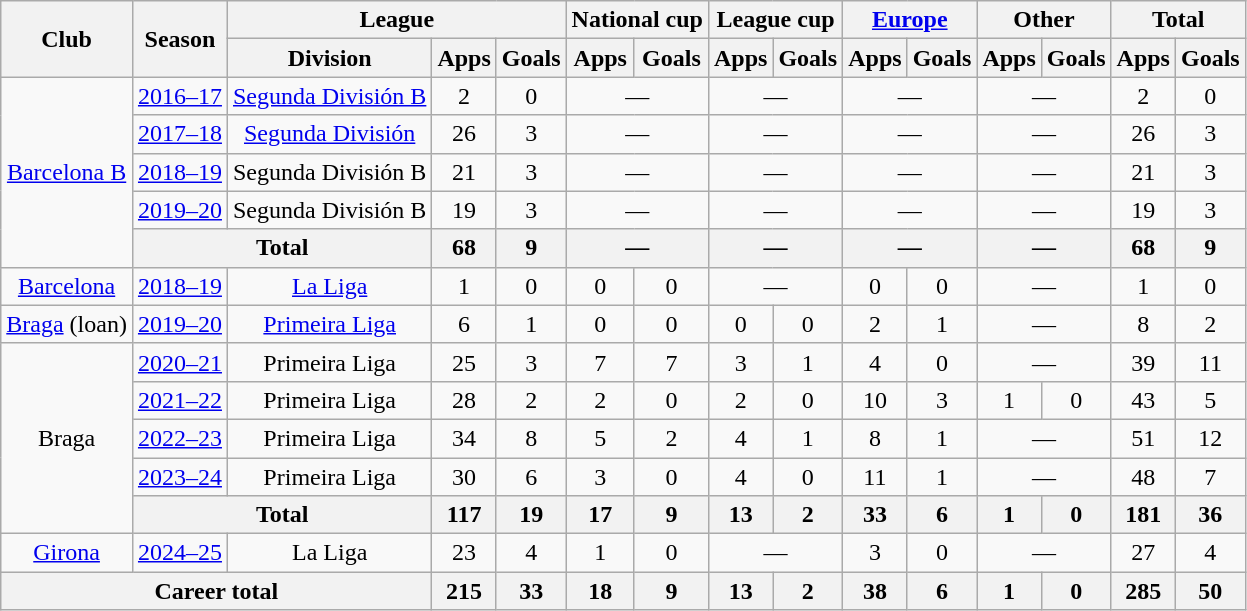<table class="wikitable" style="text-align:center">
<tr>
<th rowspan="2">Club</th>
<th rowspan="2">Season</th>
<th colspan="3">League</th>
<th colspan="2">National cup</th>
<th colspan="2">League cup</th>
<th colspan="2"><a href='#'>Europe</a></th>
<th colspan="2">Other</th>
<th colspan="2">Total</th>
</tr>
<tr>
<th>Division</th>
<th>Apps</th>
<th>Goals</th>
<th>Apps</th>
<th>Goals</th>
<th>Apps</th>
<th>Goals</th>
<th>Apps</th>
<th>Goals</th>
<th>Apps</th>
<th>Goals</th>
<th>Apps</th>
<th>Goals</th>
</tr>
<tr>
<td rowspan="5"><a href='#'>Barcelona B</a></td>
<td><a href='#'>2016–17</a></td>
<td><a href='#'>Segunda División B</a></td>
<td>2</td>
<td>0</td>
<td colspan="2">—</td>
<td colspan="2">—</td>
<td colspan="2">—</td>
<td colspan="2">—</td>
<td>2</td>
<td>0</td>
</tr>
<tr>
<td><a href='#'>2017–18</a></td>
<td><a href='#'>Segunda División</a></td>
<td>26</td>
<td>3</td>
<td colspan="2">—</td>
<td colspan="2">—</td>
<td colspan="2">—</td>
<td colspan="2">—</td>
<td>26</td>
<td>3</td>
</tr>
<tr>
<td><a href='#'>2018–19</a></td>
<td>Segunda División B</td>
<td>21</td>
<td>3</td>
<td colspan="2">—</td>
<td colspan="2">—</td>
<td colspan="2">—</td>
<td colspan="2">—</td>
<td>21</td>
<td>3</td>
</tr>
<tr>
<td><a href='#'>2019–20</a></td>
<td>Segunda División B</td>
<td>19</td>
<td>3</td>
<td colspan="2">—</td>
<td colspan="2">—</td>
<td colspan="2">—</td>
<td colspan="2">—</td>
<td>19</td>
<td>3</td>
</tr>
<tr>
<th colspan="2">Total</th>
<th>68</th>
<th>9</th>
<th colspan="2">—</th>
<th colspan="2">—</th>
<th colspan="2">—</th>
<th colspan="2">—</th>
<th>68</th>
<th>9</th>
</tr>
<tr>
<td><a href='#'>Barcelona</a></td>
<td><a href='#'>2018–19</a></td>
<td><a href='#'>La Liga</a></td>
<td>1</td>
<td>0</td>
<td>0</td>
<td>0</td>
<td colspan="2">—</td>
<td>0</td>
<td>0</td>
<td colspan="2">—</td>
<td>1</td>
<td>0</td>
</tr>
<tr>
<td><a href='#'>Braga</a> (loan)</td>
<td><a href='#'>2019–20</a></td>
<td><a href='#'>Primeira Liga</a></td>
<td>6</td>
<td>1</td>
<td>0</td>
<td>0</td>
<td>0</td>
<td>0</td>
<td>2</td>
<td>1</td>
<td colspan="2">—</td>
<td>8</td>
<td>2</td>
</tr>
<tr>
<td rowspan="5">Braga</td>
<td><a href='#'>2020–21</a></td>
<td>Primeira Liga</td>
<td>25</td>
<td>3</td>
<td>7</td>
<td>7</td>
<td>3</td>
<td>1</td>
<td>4</td>
<td>0</td>
<td colspan="2">—</td>
<td>39</td>
<td>11</td>
</tr>
<tr>
<td><a href='#'>2021–22</a></td>
<td>Primeira Liga</td>
<td>28</td>
<td>2</td>
<td>2</td>
<td>0</td>
<td>2</td>
<td>0</td>
<td>10</td>
<td>3</td>
<td>1</td>
<td>0</td>
<td>43</td>
<td>5</td>
</tr>
<tr>
<td><a href='#'>2022–23</a></td>
<td>Primeira Liga</td>
<td>34</td>
<td>8</td>
<td>5</td>
<td>2</td>
<td>4</td>
<td>1</td>
<td>8</td>
<td>1</td>
<td colspan="2">—</td>
<td>51</td>
<td>12</td>
</tr>
<tr>
<td><a href='#'>2023–24</a></td>
<td>Primeira Liga</td>
<td>30</td>
<td>6</td>
<td>3</td>
<td>0</td>
<td>4</td>
<td>0</td>
<td>11</td>
<td>1</td>
<td colspan="2">—</td>
<td>48</td>
<td>7</td>
</tr>
<tr>
<th colspan="2">Total</th>
<th>117</th>
<th>19</th>
<th>17</th>
<th>9</th>
<th>13</th>
<th>2</th>
<th>33</th>
<th>6</th>
<th>1</th>
<th>0</th>
<th>181</th>
<th>36</th>
</tr>
<tr>
<td><a href='#'>Girona</a></td>
<td><a href='#'>2024–25</a></td>
<td>La Liga</td>
<td>23</td>
<td>4</td>
<td>1</td>
<td>0</td>
<td colspan="2">—</td>
<td>3</td>
<td>0</td>
<td colspan="2">—</td>
<td>27</td>
<td>4</td>
</tr>
<tr>
<th colspan="3">Career total</th>
<th>215</th>
<th>33</th>
<th>18</th>
<th>9</th>
<th>13</th>
<th>2</th>
<th>38</th>
<th>6</th>
<th>1</th>
<th>0</th>
<th>285</th>
<th>50</th>
</tr>
</table>
